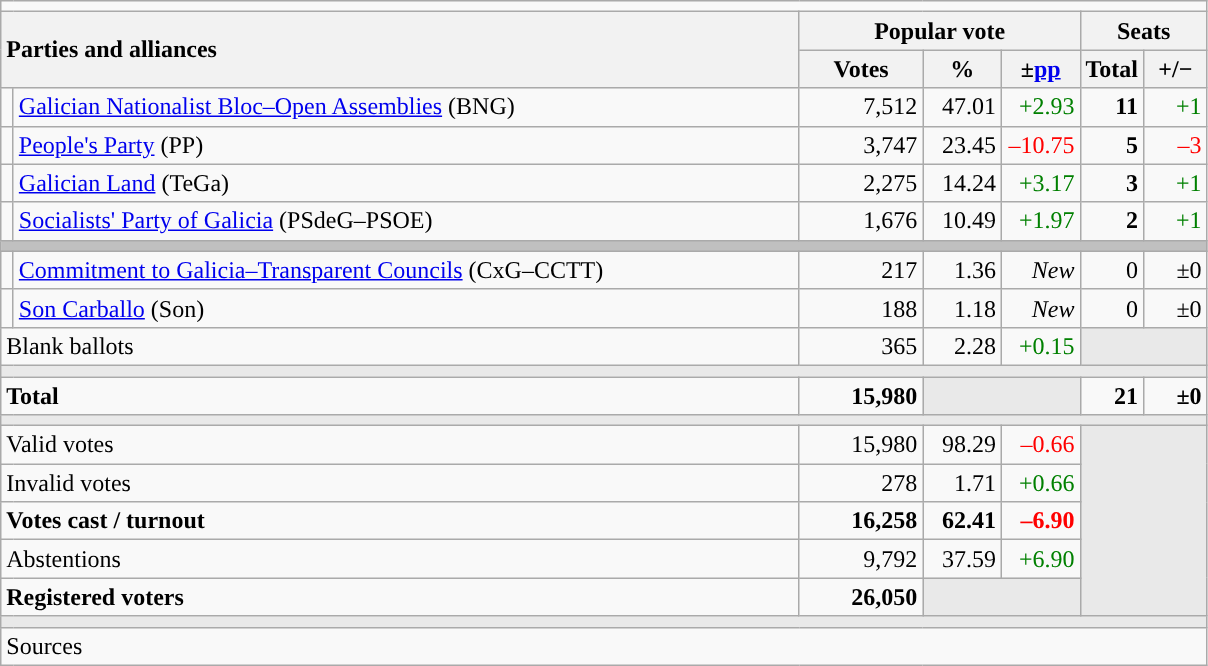<table class="wikitable" style="text-align:right;">
<tr>
<td colspan="7"></td>
</tr>
<tr>
<th style="text-align:left;" rowspan="2" colspan="2" width="525">Parties and alliances</th>
<th colspan="3">Popular vote</th>
<th colspan="2">Seats</th>
</tr>
<tr>
<th width="75">Votes</th>
<th width="45">%</th>
<th width="45">±<a href='#'>pp</a></th>
<th width="35">Total</th>
<th width="35">+/−</th>
</tr>
<tr>
<td width="1" style="color:inherit;background:"></td>
<td align="left"><a href='#'>Galician Nationalist Bloc–Open Assemblies</a> (BNG)</td>
<td>7,512</td>
<td>47.01</td>
<td style="color:green;">+2.93</td>
<td><strong>11</strong></td>
<td style="color:green;">+1</td>
</tr>
<tr>
<td style="color:inherit;background:"></td>
<td align="left"><a href='#'>People's Party</a> (PP)</td>
<td>3,747</td>
<td>23.45</td>
<td style="color:red;">–10.75</td>
<td><strong>5</strong></td>
<td style="color:red;">–3</td>
</tr>
<tr>
<td style="color:inherit;background:"></td>
<td align="left"><a href='#'>Galician Land</a> (TeGa)</td>
<td>2,275</td>
<td>14.24</td>
<td style="color:green;">+3.17</td>
<td><strong>3</strong></td>
<td style="color:green;">+1</td>
</tr>
<tr>
<td style="color:inherit;background:"></td>
<td align="left"><a href='#'>Socialists' Party of Galicia</a> (PSdeG–PSOE)</td>
<td>1,676</td>
<td>10.49</td>
<td style="color:green;">+1.97</td>
<td><strong>2</strong></td>
<td style="color:green;">+1</td>
</tr>
<tr>
<td colspan="7" bgcolor="#C0C0C0"></td>
</tr>
<tr>
<td style="color:inherit;background:"></td>
<td align="left"><a href='#'>Commitment to Galicia–Transparent Councils</a> (CxG–CCTT)</td>
<td>217</td>
<td>1.36</td>
<td><em>New</em></td>
<td>0</td>
<td>±0</td>
</tr>
<tr>
<td style="color:inherit;background:"></td>
<td align="left"><a href='#'>Son Carballo</a> (Son)</td>
<td>188</td>
<td>1.18</td>
<td><em>New</em></td>
<td>0</td>
<td>±0</td>
</tr>
<tr>
<td align="left" colspan="2">Blank ballots</td>
<td>365</td>
<td>2.28</td>
<td style="color:green;">+0.15</td>
<td bgcolor="#E9E9E9" colspan="2"></td>
</tr>
<tr>
<td colspan="7" bgcolor="#E9E9E9"></td>
</tr>
<tr style="font-weight:bold;">
<td align="left" colspan="2">Total</td>
<td>15,980</td>
<td bgcolor="#E9E9E9" colspan="2"></td>
<td>21</td>
<td>±0</td>
</tr>
<tr>
<td colspan="7" bgcolor="#E9E9E9"></td>
</tr>
<tr>
<td align="left" colspan="2">Valid votes</td>
<td>15,980</td>
<td>98.29</td>
<td style="color:red;">–0.66</td>
<td bgcolor="#E9E9E9" colspan="2" rowspan="5"></td>
</tr>
<tr>
<td align="left" colspan="2">Invalid votes</td>
<td>278</td>
<td>1.71</td>
<td style="color:green;">+0.66</td>
</tr>
<tr style="font-weight:bold;">
<td align="left" colspan="2">Votes cast / turnout</td>
<td>16,258</td>
<td>62.41</td>
<td style="color:red;">–6.90</td>
</tr>
<tr>
<td align="left" colspan="2">Abstentions</td>
<td>9,792</td>
<td>37.59</td>
<td style="color:green;">+6.90</td>
</tr>
<tr style="font-weight:bold;">
<td align="left" colspan="2">Registered voters</td>
<td>26,050</td>
<td bgcolor="#E9E9E9" colspan="2"></td>
</tr>
<tr>
<td colspan="7" bgcolor="#E9E9E9"></td>
</tr>
<tr>
<td align="left" colspan="7">Sources</td>
</tr>
</table>
